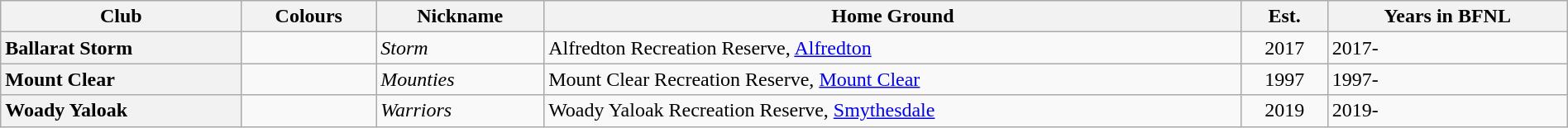<table class="wikitable sortable" style="width:100%">
<tr>
<th>Club</th>
<th>Colours</th>
<th>Nickname</th>
<th>Home Ground</th>
<th>Est.</th>
<th>Years in BFNL</th>
</tr>
<tr>
<th style="text-align:left">Ballarat Storm</th>
<td></td>
<td align="left"><em>Storm</em></td>
<td align="left">Alfredton Recreation Reserve, <a href='#'>Alfredton</a></td>
<td align="center">2017</td>
<td>2017-</td>
</tr>
<tr>
<th style="text-align:left">Mount Clear</th>
<td></td>
<td align="left"><em>Mounties</em></td>
<td align="left">Mount Clear Recreation Reserve, <a href='#'>Mount Clear</a></td>
<td align="center">1997</td>
<td>1997-</td>
</tr>
<tr>
<th style="text-align:left">Woady Yaloak</th>
<td></td>
<td align="left"><em>Warriors</em></td>
<td align="left">Woady Yaloak Recreation Reserve, <a href='#'>Smythesdale</a></td>
<td align="center">2019</td>
<td>2019-</td>
</tr>
</table>
